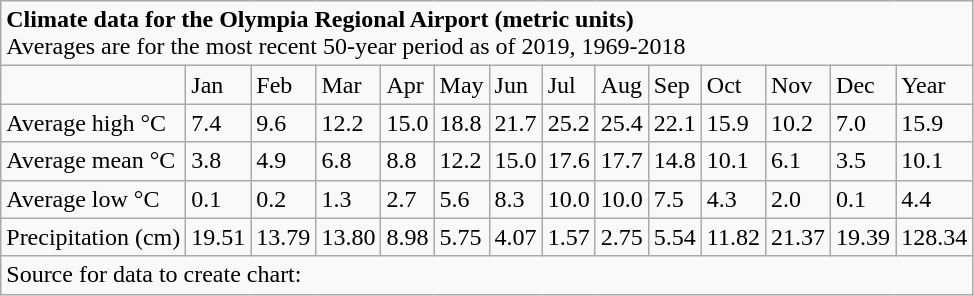<table class="wikitable" align="center">
<tr>
<td colspan="14"><strong>Climate data for the Olympia Regional Airport (metric units)</strong><br>Averages are for the most recent 50-year period as of 2019, 1969-2018</td>
</tr>
<tr>
<td></td>
<td>Jan</td>
<td>Feb</td>
<td>Mar</td>
<td>Apr</td>
<td>May</td>
<td>Jun</td>
<td>Jul</td>
<td>Aug</td>
<td>Sep</td>
<td>Oct</td>
<td>Nov</td>
<td>Dec</td>
<td>Year</td>
</tr>
<tr>
<td>Average high °C</td>
<td>7.4</td>
<td>9.6</td>
<td>12.2</td>
<td>15.0</td>
<td>18.8</td>
<td>21.7</td>
<td>25.2</td>
<td>25.4</td>
<td>22.1</td>
<td>15.9</td>
<td>10.2</td>
<td>7.0</td>
<td>15.9</td>
</tr>
<tr>
<td>Average mean °C</td>
<td>3.8</td>
<td>4.9</td>
<td>6.8</td>
<td>8.8</td>
<td>12.2</td>
<td>15.0</td>
<td>17.6</td>
<td>17.7</td>
<td>14.8</td>
<td>10.1</td>
<td>6.1</td>
<td>3.5</td>
<td>10.1</td>
</tr>
<tr>
<td>Average low °C</td>
<td>0.1</td>
<td>0.2</td>
<td>1.3</td>
<td>2.7</td>
<td>5.6</td>
<td>8.3</td>
<td>10.0</td>
<td>10.0</td>
<td>7.5</td>
<td>4.3</td>
<td>2.0</td>
<td>0.1</td>
<td>4.4</td>
</tr>
<tr>
<td>Precipitation (cm)</td>
<td>19.51</td>
<td>13.79</td>
<td>13.80</td>
<td>8.98</td>
<td>5.75</td>
<td>4.07</td>
<td>1.57</td>
<td>2.75</td>
<td>5.54</td>
<td>11.82</td>
<td>21.37</td>
<td>19.39</td>
<td>128.34</td>
</tr>
<tr>
<td colspan="14">Source for data to create chart: </td>
</tr>
</table>
